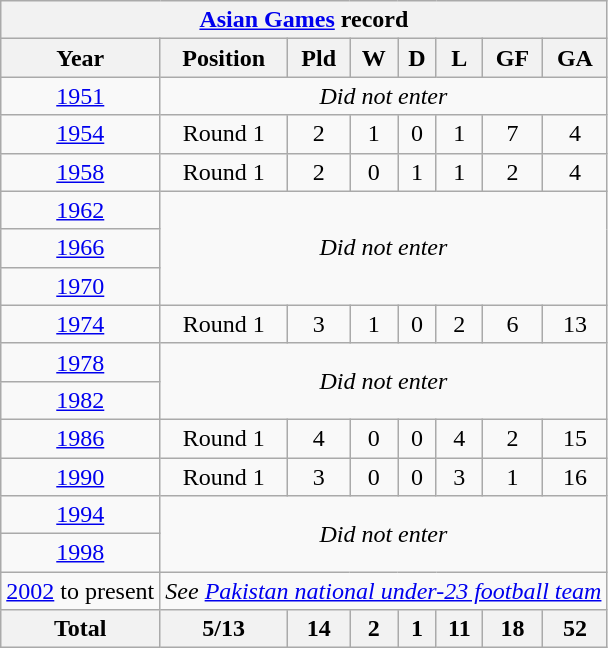<table class="wikitable" style="text-align: center">
<tr>
<th colspan="9"><a href='#'>Asian Games</a> record</th>
</tr>
<tr>
<th>Year</th>
<th>Position</th>
<th>Pld</th>
<th>W</th>
<th>D</th>
<th>L</th>
<th>GF</th>
<th>GA</th>
</tr>
<tr>
<td> <a href='#'>1951</a></td>
<td colspan="7"><em>Did not enter</em></td>
</tr>
<tr>
<td> <a href='#'>1954</a></td>
<td>Round 1</td>
<td>2</td>
<td>1</td>
<td>0</td>
<td>1</td>
<td>7</td>
<td>4</td>
</tr>
<tr>
<td> <a href='#'>1958</a></td>
<td>Round 1</td>
<td>2</td>
<td>0</td>
<td>1</td>
<td>1</td>
<td>2</td>
<td>4</td>
</tr>
<tr>
<td> <a href='#'>1962</a></td>
<td colspan="7" rowspan="3"><em>Did not enter</em></td>
</tr>
<tr>
<td> <a href='#'>1966</a></td>
</tr>
<tr>
<td> <a href='#'>1970</a></td>
</tr>
<tr>
<td> <a href='#'>1974</a></td>
<td>Round 1</td>
<td>3</td>
<td>1</td>
<td>0</td>
<td>2</td>
<td>6</td>
<td>13</td>
</tr>
<tr>
<td> <a href='#'>1978</a></td>
<td colspan="7" rowspan="2"><em>Did not enter</em></td>
</tr>
<tr>
<td> <a href='#'>1982</a></td>
</tr>
<tr>
<td> <a href='#'>1986</a></td>
<td>Round 1</td>
<td>4</td>
<td>0</td>
<td>0</td>
<td>4</td>
<td>2</td>
<td>15</td>
</tr>
<tr>
<td> <a href='#'>1990</a></td>
<td>Round 1</td>
<td>3</td>
<td>0</td>
<td>0</td>
<td>3</td>
<td>1</td>
<td>16</td>
</tr>
<tr>
<td> <a href='#'>1994</a></td>
<td colspan="7" rowspan="2"><em>Did not enter</em></td>
</tr>
<tr>
<td> <a href='#'>1998</a></td>
</tr>
<tr>
<td><a href='#'>2002</a> to present</td>
<td colspan="8"><em>See <a href='#'>Pakistan national under-23 football team</a></em></td>
</tr>
<tr>
<th>Total</th>
<th>5/13</th>
<th>14</th>
<th>2</th>
<th>1</th>
<th>11</th>
<th>18</th>
<th>52</th>
</tr>
</table>
